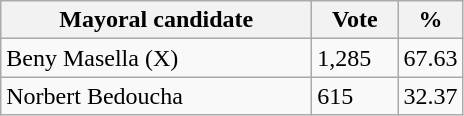<table class="wikitable">
<tr>
<th bgcolor="#DDDDFF" width="200px">Mayoral candidate</th>
<th bgcolor="#DDDDFF" width="50px">Vote</th>
<th bgcolor="#DDDDFF" width="30px">%</th>
</tr>
<tr>
<td>Beny Masella (X)</td>
<td>1,285</td>
<td>67.63</td>
</tr>
<tr>
<td>Norbert Bedoucha</td>
<td>615</td>
<td>32.37</td>
</tr>
</table>
